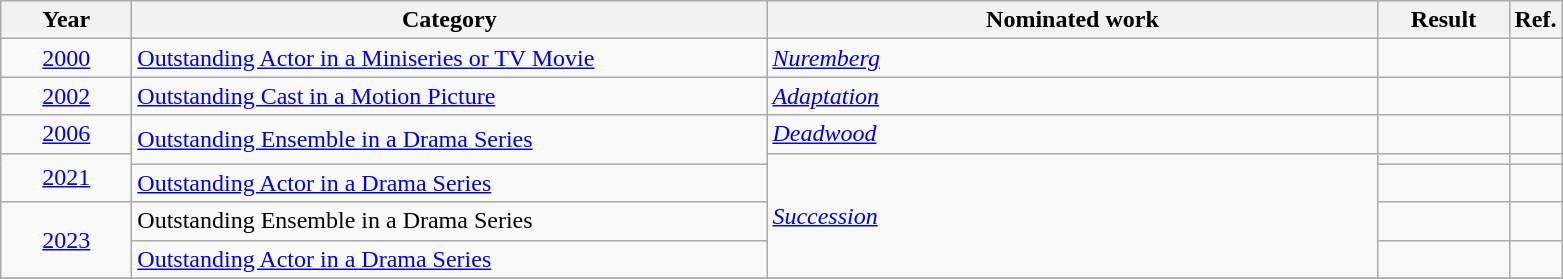<table class=wikitable>
<tr>
<th scope="col" style="width:5em;">Year</th>
<th scope="col" style="width:26em;">Category</th>
<th scope="col" style="width:25em;">Nominated work</th>
<th scope="col" style="width:5em;">Result</th>
<th>Ref.</th>
</tr>
<tr>
<td style="text-align:center;"><a href='#'>2000</a></td>
<td><a href='#'>Outstanding Actor in a Miniseries or TV Movie</a></td>
<td><em><a href='#'>Nuremberg</a></em></td>
<td></td>
<td></td>
</tr>
<tr>
<td style="text-align:center;"><a href='#'>2002</a></td>
<td><a href='#'>Outstanding Cast in a Motion Picture</a></td>
<td><em><a href='#'>Adaptation</a></em></td>
<td></td>
<td></td>
</tr>
<tr>
<td style="text-align:center;"><a href='#'>2006</a></td>
<td rowspan=2><a href='#'>Outstanding Ensemble in a Drama Series</a></td>
<td><em><a href='#'>Deadwood</a></em></td>
<td></td>
<td></td>
</tr>
<tr>
<td style="text-align:center;", rowspan=2><a href='#'>2021</a></td>
<td rowspan=4><em><a href='#'>Succession</a></em></td>
<td></td>
<td></td>
</tr>
<tr>
<td><a href='#'>Outstanding Actor in a Drama Series</a></td>
<td></td>
<td></td>
</tr>
<tr>
<td style="text-align:center;", rowspan=2><a href='#'>2023</a></td>
<td>Outstanding Ensemble in a Drama Series</td>
<td></td>
<td></td>
</tr>
<tr>
<td><a href='#'>Outstanding Actor in a Drama Series</a></td>
<td></td>
<td></td>
</tr>
<tr>
</tr>
</table>
